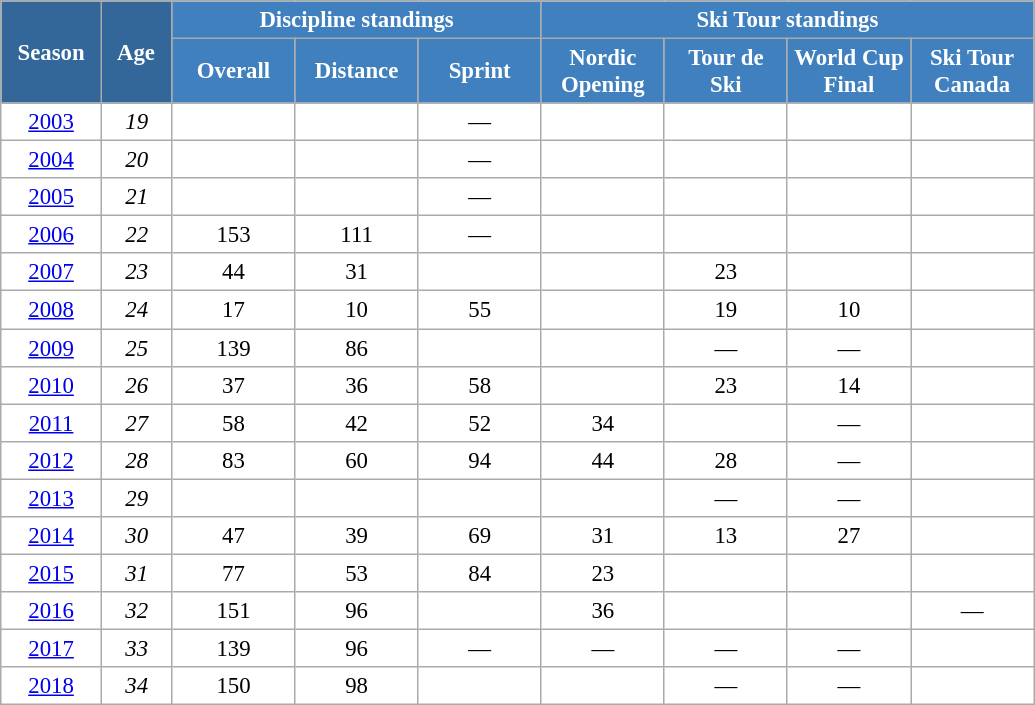<table class="wikitable" style="font-size:95%; text-align:center; border:grey solid 1px; border-collapse:collapse; background:#ffffff;">
<tr>
<th style="background-color:#369; color:white; width:60px;" rowspan="2"> Season </th>
<th style="background-color:#369; color:white; width:40px;" rowspan="2"> Age </th>
<th style="background-color:#4180be; color:white;" colspan="3">Discipline standings</th>
<th style="background-color:#4180be; color:white;" colspan="4">Ski Tour standings</th>
</tr>
<tr>
<th style="background-color:#4180be; color:white; width:75px;">Overall</th>
<th style="background-color:#4180be; color:white; width:75px;">Distance</th>
<th style="background-color:#4180be; color:white; width:75px;">Sprint</th>
<th style="background-color:#4180be; color:white; width:75px;">Nordic<br>Opening</th>
<th style="background-color:#4180be; color:white; width:75px;">Tour de<br>Ski</th>
<th style="background-color:#4180be; color:white; width:75px;">World Cup<br>Final</th>
<th style="background-color:#4180be; color:white; width:75px;">Ski Tour<br>Canada</th>
</tr>
<tr>
<td><a href='#'>2003</a></td>
<td><em>19</em></td>
<td></td>
<td></td>
<td>—</td>
<td></td>
<td></td>
<td></td>
<td></td>
</tr>
<tr>
<td><a href='#'>2004</a></td>
<td><em>20</em></td>
<td></td>
<td></td>
<td>—</td>
<td></td>
<td></td>
<td></td>
<td></td>
</tr>
<tr>
<td><a href='#'>2005</a></td>
<td><em>21</em></td>
<td></td>
<td></td>
<td>—</td>
<td></td>
<td></td>
<td></td>
<td></td>
</tr>
<tr>
<td><a href='#'>2006</a></td>
<td><em>22</em></td>
<td>153</td>
<td>111</td>
<td>—</td>
<td></td>
<td></td>
<td></td>
<td></td>
</tr>
<tr>
<td><a href='#'>2007</a></td>
<td><em>23</em></td>
<td>44</td>
<td>31</td>
<td></td>
<td></td>
<td>23</td>
<td></td>
<td></td>
</tr>
<tr>
<td><a href='#'>2008</a></td>
<td><em>24</em></td>
<td>17</td>
<td>10</td>
<td>55</td>
<td></td>
<td>19</td>
<td>10</td>
<td></td>
</tr>
<tr>
<td><a href='#'>2009</a></td>
<td><em>25</em></td>
<td>139</td>
<td>86</td>
<td></td>
<td></td>
<td>—</td>
<td>—</td>
<td></td>
</tr>
<tr>
<td><a href='#'>2010</a></td>
<td><em>26</em></td>
<td>37</td>
<td>36</td>
<td>58</td>
<td></td>
<td>23</td>
<td>14</td>
<td></td>
</tr>
<tr>
<td><a href='#'>2011</a></td>
<td><em>27</em></td>
<td>58</td>
<td>42</td>
<td>52</td>
<td>34</td>
<td></td>
<td>—</td>
<td></td>
</tr>
<tr>
<td><a href='#'>2012</a></td>
<td><em>28</em></td>
<td>83</td>
<td>60</td>
<td>94</td>
<td>44</td>
<td>28</td>
<td>—</td>
<td></td>
</tr>
<tr>
<td><a href='#'>2013</a></td>
<td><em>29</em></td>
<td></td>
<td></td>
<td></td>
<td></td>
<td>—</td>
<td>—</td>
<td></td>
</tr>
<tr>
<td><a href='#'>2014</a></td>
<td><em>30</em></td>
<td>47</td>
<td>39</td>
<td>69</td>
<td>31</td>
<td>13</td>
<td>27</td>
<td></td>
</tr>
<tr>
<td><a href='#'>2015</a></td>
<td><em>31</em></td>
<td>77</td>
<td>53</td>
<td>84</td>
<td>23</td>
<td></td>
<td></td>
<td></td>
</tr>
<tr>
<td><a href='#'>2016</a></td>
<td><em>32</em></td>
<td>151</td>
<td>96</td>
<td></td>
<td>36</td>
<td></td>
<td></td>
<td>—</td>
</tr>
<tr>
<td><a href='#'>2017</a></td>
<td><em>33</em></td>
<td>139</td>
<td>96</td>
<td>—</td>
<td>—</td>
<td>—</td>
<td>—</td>
<td></td>
</tr>
<tr>
<td><a href='#'>2018</a></td>
<td><em>34</em></td>
<td>150</td>
<td>98</td>
<td></td>
<td></td>
<td>—</td>
<td>—</td>
<td></td>
</tr>
</table>
